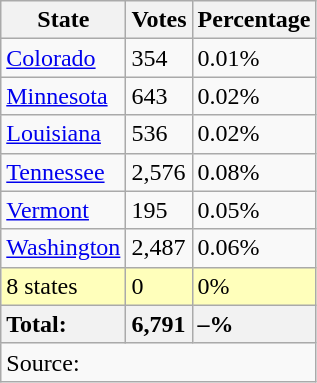<table class="wikitable mw-collapsible mw-collapsed sortable tpl-blanktable">
<tr>
<th>State</th>
<th>Votes</th>
<th>Percentage</th>
</tr>
<tr>
<td><a href='#'>Colorado</a></td>
<td>354</td>
<td>0.01%</td>
</tr>
<tr>
<td><a href='#'>Minnesota</a></td>
<td>643</td>
<td>0.02%</td>
</tr>
<tr>
<td><a href='#'>Louisiana</a></td>
<td>536</td>
<td>0.02%</td>
</tr>
<tr>
<td><a href='#'>Tennessee</a></td>
<td>2,576</td>
<td>0.08%</td>
</tr>
<tr>
<td><a href='#'>Vermont</a></td>
<td>195</td>
<td>0.05%</td>
</tr>
<tr>
<td><a href='#'>Washington</a></td>
<td>2,487</td>
<td>0.06%</td>
</tr>
<tr style="background:#FFFFBB">
<td>8 states</td>
<td>0</td>
<td>0%</td>
</tr>
<tr>
<th style="text-align:left;">Total:</th>
<th style="text-align:left;">6,791</th>
<th style="text-align:left;">–%</th>
</tr>
<tr>
<td colspan="3" style="text-align:left;">Source: </td>
</tr>
</table>
